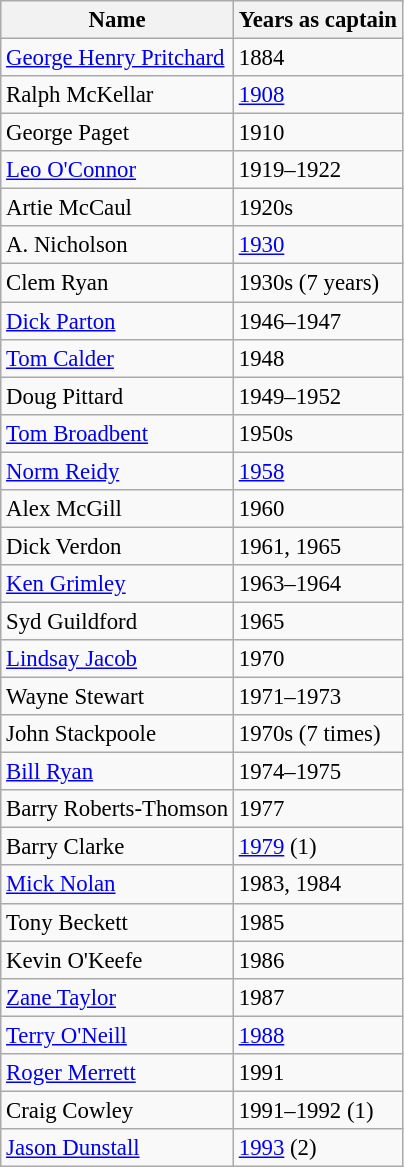<table class="wikitable" style="font-size: 95%;">
<tr>
<th>Name</th>
<th>Years as captain</th>
</tr>
<tr>
<td><a href='#'>George Henry Pritchard</a></td>
<td>1884</td>
</tr>
<tr>
<td>Ralph McKellar</td>
<td><a href='#'>1908</a></td>
</tr>
<tr>
<td>George Paget</td>
<td>1910</td>
</tr>
<tr>
<td><a href='#'>Leo O'Connor</a></td>
<td>1919–1922</td>
</tr>
<tr>
<td>Artie McCaul</td>
<td>1920s</td>
</tr>
<tr>
<td>A. Nicholson</td>
<td><a href='#'>1930</a></td>
</tr>
<tr>
<td>Clem Ryan</td>
<td>1930s (7 years)</td>
</tr>
<tr>
<td><a href='#'>Dick Parton</a></td>
<td>1946–1947</td>
</tr>
<tr>
<td><a href='#'>Tom Calder</a></td>
<td>1948</td>
</tr>
<tr>
<td>Doug Pittard</td>
<td>1949–1952</td>
</tr>
<tr>
<td><a href='#'>Tom Broadbent</a></td>
<td>1950s</td>
</tr>
<tr>
<td><a href='#'>Norm Reidy</a></td>
<td><a href='#'>1958</a></td>
</tr>
<tr>
<td>Alex McGill</td>
<td>1960</td>
</tr>
<tr>
<td>Dick Verdon</td>
<td>1961, 1965</td>
</tr>
<tr>
<td><a href='#'>Ken Grimley</a></td>
<td>1963–1964</td>
</tr>
<tr>
<td>Syd Guildford</td>
<td>1965</td>
</tr>
<tr>
<td><a href='#'>Lindsay Jacob</a></td>
<td>1970</td>
</tr>
<tr>
<td>Wayne Stewart</td>
<td>1971–1973</td>
</tr>
<tr>
<td>John Stackpoole</td>
<td>1970s (7 times)</td>
</tr>
<tr>
<td><a href='#'>Bill Ryan</a></td>
<td>1974–1975</td>
</tr>
<tr>
<td>Barry Roberts-Thomson</td>
<td>1977</td>
</tr>
<tr>
<td>Barry Clarke</td>
<td><a href='#'>1979</a> (1)</td>
</tr>
<tr>
<td><a href='#'>Mick Nolan</a></td>
<td>1983, 1984</td>
</tr>
<tr>
<td>Tony Beckett</td>
<td>1985</td>
</tr>
<tr>
<td>Kevin O'Keefe</td>
<td>1986</td>
</tr>
<tr>
<td><a href='#'>Zane Taylor</a></td>
<td>1987</td>
</tr>
<tr>
<td><a href='#'>Terry O'Neill</a></td>
<td><a href='#'>1988</a></td>
</tr>
<tr>
<td><a href='#'>Roger Merrett</a></td>
<td>1991</td>
</tr>
<tr>
<td>Craig Cowley</td>
<td>1991–1992 (1)</td>
</tr>
<tr>
<td><a href='#'>Jason Dunstall</a></td>
<td><a href='#'>1993</a> (2)</td>
</tr>
</table>
